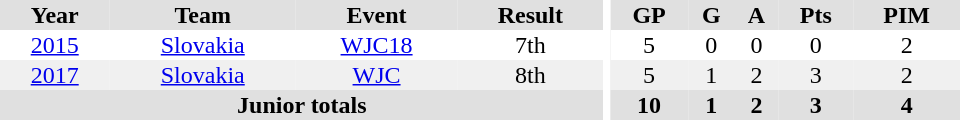<table border="0" cellpadding="1" cellspacing="0" ID="Table3" style="text-align:center; width:40em">
<tr ALIGN="center" bgcolor="#e0e0e0">
<th>Year</th>
<th>Team</th>
<th>Event</th>
<th>Result</th>
<th rowspan="99" bgcolor="#ffffff"></th>
<th>GP</th>
<th>G</th>
<th>A</th>
<th>Pts</th>
<th>PIM</th>
</tr>
<tr>
<td><a href='#'>2015</a></td>
<td><a href='#'>Slovakia</a></td>
<td><a href='#'>WJC18</a></td>
<td>7th</td>
<td>5</td>
<td>0</td>
<td>0</td>
<td>0</td>
<td>2</td>
</tr>
<tr bgcolor="#f0f0f0">
<td><a href='#'>2017</a></td>
<td><a href='#'>Slovakia</a></td>
<td><a href='#'>WJC</a></td>
<td>8th</td>
<td>5</td>
<td>1</td>
<td>2</td>
<td>3</td>
<td>2</td>
</tr>
<tr bgcolor="#e0e0e0">
<th colspan="4">Junior totals</th>
<th>10</th>
<th>1</th>
<th>2</th>
<th>3</th>
<th>4</th>
</tr>
</table>
